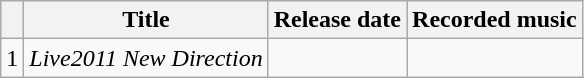<table class="wikitable">
<tr>
<th></th>
<th>Title</th>
<th>Release date</th>
<th>Recorded music</th>
</tr>
<tr>
<td>1</td>
<td><em>Live2011 New Direction</em></td>
<td></td>
<td></td>
</tr>
</table>
